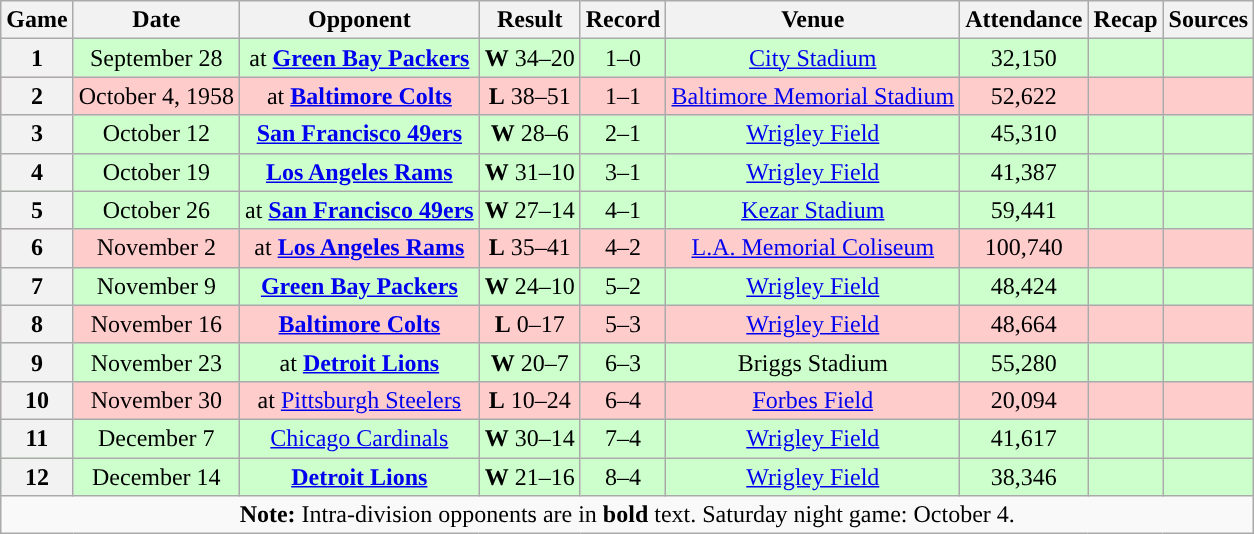<table class="wikitable" style="text-align:center">
<tr>
<th>Game</th>
<th>Date</th>
<th>Opponent</th>
<th>Result</th>
<th>Record</th>
<th>Venue</th>
<th>Attendance</th>
<th>Recap</th>
<th>Sources</th>
</tr>
<tr style="background:#cfc">
<th>1</th>
<td>September 28</td>
<td>at <strong><a href='#'>Green Bay Packers</a></strong></td>
<td><strong>W</strong> 34–20</td>
<td>1–0</td>
<td><a href='#'>City Stadium</a></td>
<td>32,150</td>
<td></td>
<td></td>
</tr>
<tr style="background:#fcc">
<th>2</th>
<td>October 4, 1958</td>
<td>at <strong><a href='#'>Baltimore Colts</a></strong></td>
<td><strong>L</strong> 38–51</td>
<td>1–1</td>
<td><a href='#'>Baltimore Memorial Stadium</a></td>
<td>52,622</td>
<td></td>
<td></td>
</tr>
<tr style="background:#cfc">
<th>3</th>
<td>October 12</td>
<td><strong><a href='#'>San Francisco 49ers</a></strong></td>
<td><strong>W</strong> 28–6</td>
<td>2–1</td>
<td><a href='#'>Wrigley Field</a></td>
<td>45,310</td>
<td></td>
<td></td>
</tr>
<tr style="background:#cfc">
<th>4</th>
<td>October 19</td>
<td><strong><a href='#'>Los Angeles Rams</a></strong></td>
<td><strong>W</strong> 31–10</td>
<td>3–1</td>
<td><a href='#'>Wrigley Field</a></td>
<td>41,387</td>
<td></td>
<td></td>
</tr>
<tr style="background:#cfc">
<th>5</th>
<td>October 26</td>
<td>at <strong><a href='#'>San Francisco 49ers</a></strong></td>
<td><strong>W</strong> 27–14</td>
<td>4–1</td>
<td><a href='#'>Kezar Stadium</a></td>
<td>59,441</td>
<td></td>
<td></td>
</tr>
<tr style="background:#fcc">
<th>6</th>
<td>November 2</td>
<td>at <strong><a href='#'>Los Angeles Rams</a></strong></td>
<td><strong>L</strong> 35–41</td>
<td>4–2</td>
<td><a href='#'>L.A. Memorial Coliseum</a></td>
<td>100,740</td>
<td></td>
<td></td>
</tr>
<tr style="background:#cfc">
<th>7</th>
<td>November 9</td>
<td><strong><a href='#'>Green Bay Packers</a></strong></td>
<td><strong>W</strong> 24–10</td>
<td>5–2</td>
<td><a href='#'>Wrigley Field</a></td>
<td>48,424</td>
<td></td>
<td></td>
</tr>
<tr style="background:#fcc">
<th>8</th>
<td>November 16</td>
<td><strong><a href='#'>Baltimore Colts</a></strong></td>
<td><strong>L</strong> 0–17</td>
<td>5–3</td>
<td><a href='#'>Wrigley Field</a></td>
<td>48,664</td>
<td></td>
<td></td>
</tr>
<tr style="background:#cfc">
<th>9</th>
<td>November 23</td>
<td>at <strong><a href='#'>Detroit Lions</a></strong></td>
<td><strong>W</strong> 20–7</td>
<td>6–3</td>
<td>Briggs Stadium</td>
<td>55,280</td>
<td></td>
<td></td>
</tr>
<tr style="background:#fcc">
<th>10</th>
<td>November 30</td>
<td>at <a href='#'>Pittsburgh Steelers</a></td>
<td><strong>L</strong> 10–24</td>
<td>6–4</td>
<td><a href='#'>Forbes Field</a></td>
<td>20,094</td>
<td></td>
<td></td>
</tr>
<tr style="background:#cfc">
<th>11</th>
<td>December 7</td>
<td><a href='#'>Chicago Cardinals</a></td>
<td><strong>W</strong> 30–14</td>
<td>7–4</td>
<td><a href='#'>Wrigley Field</a></td>
<td>41,617</td>
<td></td>
<td></td>
</tr>
<tr style="background:#cfc">
<th>12</th>
<td>December 14</td>
<td><strong><a href='#'>Detroit Lions</a></strong></td>
<td><strong>W</strong> 21–16</td>
<td>8–4</td>
<td><a href='#'>Wrigley Field</a></td>
<td>38,346</td>
<td></td>
<td></td>
</tr>
<tr>
<td colspan="10"><strong>Note:</strong> Intra-division opponents are in <strong>bold</strong> text. Saturday night game: October 4.</td>
</tr>
</table>
